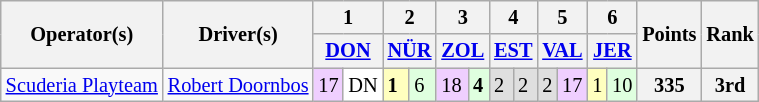<table class="wikitable" style="font-size: 85%">
<tr>
<th rowspan=2>Operator(s)</th>
<th rowspan=2>Driver(s)</th>
<th colspan=2>1</th>
<th colspan=2>2</th>
<th colspan=2>3</th>
<th colspan=2>4</th>
<th colspan=2>5</th>
<th colspan=2>6</th>
<th rowspan=2>Points</th>
<th rowspan=2>Rank</th>
</tr>
<tr>
<th colspan=2><a href='#'>DON</a></th>
<th colspan=2><a href='#'>NÜR</a></th>
<th colspan=2><a href='#'>ZOL</a></th>
<th colspan=2><a href='#'>EST</a></th>
<th colspan=2><a href='#'>VAL</a></th>
<th colspan=2><a href='#'>JER</a></th>
</tr>
<tr>
<td align=center><a href='#'>Scuderia Playteam</a></td>
<td> <a href='#'>Robert Doornbos</a></td>
<td style="background:#efcfff;">17</td>
<td style="background:#ffffff;">DN</td>
<td style="background:#ffffbf;"><strong>1</strong></td>
<td style="background:#dfffdf;">6</td>
<td style="background:#efcfff;">18</td>
<td style="background:#dfffdf;"><strong>4</strong></td>
<td style="background:#dfdfdf;">2</td>
<td style="background:#dfdfdf;">2</td>
<td style="background:#dfdfdf;">2</td>
<td style="background:#efcfff;">17</td>
<td style="background:#ffffbf;">1</td>
<td style="background:#dfffdf;">10</td>
<th>335</th>
<th>3rd</th>
</tr>
</table>
